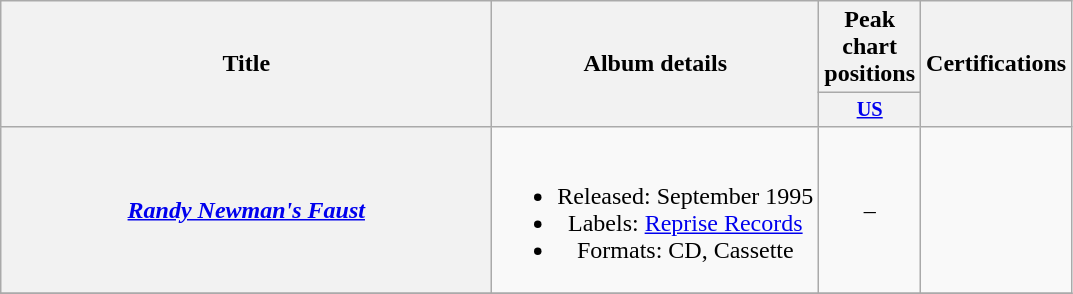<table class="wikitable plainrowheaders" style="text-align:center;">
<tr>
<th rowspan="2" style="width:20em;">Title</th>
<th rowspan="2">Album details</th>
<th colspan="1">Peak chart positions</th>
<th rowspan="2">Certifications</th>
</tr>
<tr>
<th scope="col" style="width:2.5em;font-size:85%"><a href='#'>US</a><br></th>
</tr>
<tr>
<th scope="row"><em><a href='#'>Randy Newman's Faust</a></em></th>
<td><br><ul><li>Released: September 1995</li><li>Labels: <a href='#'>Reprise Records</a></li><li>Formats: CD, Cassette</li></ul></td>
<td>–</td>
<td></td>
</tr>
<tr>
</tr>
</table>
